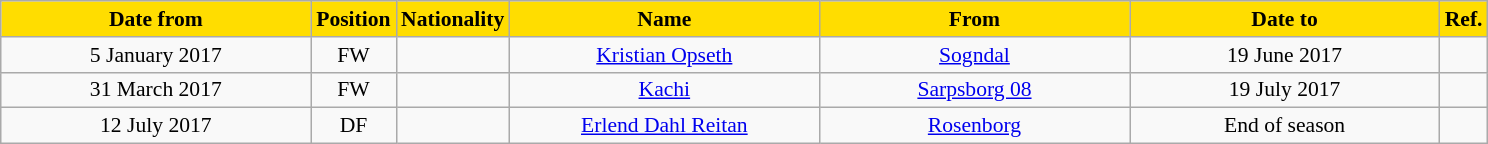<table class="wikitable" style="text-align:center; font-size:90%; ">
<tr>
<th style="background:#FFDD00; color:black; width:200px;">Date from</th>
<th style="background:#FFDD00; color:black; width:50px;">Position</th>
<th style="background:#FFDD00; color:black; width:50px;">Nationality</th>
<th style="background:#FFDD00; color:black; width:200px;">Name</th>
<th style="background:#FFDD00; color:black; width:200px;">From</th>
<th style="background:#FFDD00; color:black; width:200px;">Date to</th>
<th style="background:#FFDD00; color:black; width:25;">Ref.</th>
</tr>
<tr>
<td>5 January 2017</td>
<td>FW</td>
<td></td>
<td><a href='#'>Kristian Opseth</a></td>
<td><a href='#'>Sogndal</a></td>
<td>19 June 2017</td>
<td></td>
</tr>
<tr>
<td>31 March 2017</td>
<td>FW</td>
<td></td>
<td><a href='#'>Kachi</a></td>
<td><a href='#'>Sarpsborg 08</a></td>
<td>19 July 2017</td>
<td></td>
</tr>
<tr>
<td>12 July 2017</td>
<td>DF</td>
<td></td>
<td><a href='#'>Erlend Dahl Reitan</a></td>
<td><a href='#'>Rosenborg</a></td>
<td>End of season</td>
<td></td>
</tr>
</table>
